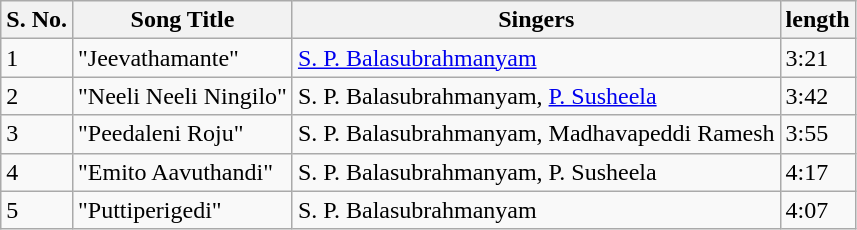<table class="wikitable">
<tr>
<th>S. No.</th>
<th>Song Title</th>
<th>Singers</th>
<th>length</th>
</tr>
<tr>
<td>1</td>
<td>"Jeevathamante"</td>
<td><a href='#'>S. P. Balasubrahmanyam</a></td>
<td>3:21</td>
</tr>
<tr>
<td>2</td>
<td>"Neeli Neeli Ningilo"</td>
<td>S. P. Balasubrahmanyam, <a href='#'>P. Susheela</a></td>
<td>3:42</td>
</tr>
<tr>
<td>3</td>
<td>"Peedaleni Roju"</td>
<td>S. P. Balasubrahmanyam, Madhavapeddi Ramesh</td>
<td>3:55</td>
</tr>
<tr>
<td>4</td>
<td>"Emito Aavuthandi"</td>
<td>S. P. Balasubrahmanyam, P. Susheela</td>
<td>4:17</td>
</tr>
<tr>
<td>5</td>
<td>"Puttiperigedi"</td>
<td>S. P. Balasubrahmanyam</td>
<td>4:07</td>
</tr>
</table>
